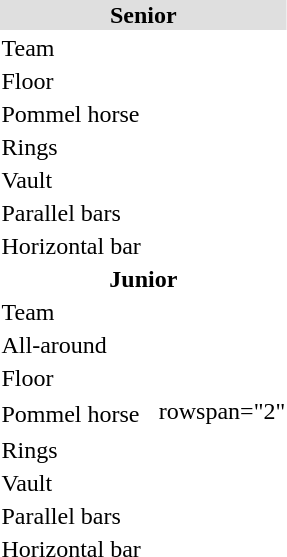<table>
<tr bgcolor="DFDFDF">
<th colspan="4">Senior</th>
</tr>
<tr>
<td>Team<br></td>
<td><br></td>
<td><br></td>
<td><br></td>
</tr>
<tr>
<td>Floor<br></td>
<td></td>
<td></td>
<td></td>
</tr>
<tr>
<td>Pommel horse<br></td>
<td></td>
<td></td>
<td></td>
</tr>
<tr>
<td>Rings<br></td>
<td></td>
<td></td>
<td></td>
</tr>
<tr>
<td>Vault<br></td>
<td></td>
<td></td>
<td></td>
</tr>
<tr>
<td>Parallel bars<br></td>
<td></td>
<td></td>
<td></td>
</tr>
<tr>
<td>Horizontal bar<br></td>
<td></td>
<td></td>
<td></td>
</tr>
<tr>
<th colspan="4">Junior</th>
</tr>
<tr>
<td>Team<br></td>
<td><br></td>
<td><br></td>
<td><br></td>
</tr>
<tr>
<td>All-around<br></td>
<td></td>
<td></td>
<td></td>
</tr>
<tr>
<td>Floor<br></td>
<td></td>
<td></td>
<td></td>
</tr>
<tr>
<td rowspan="2">Pommel horse<br></td>
<td rowspan="2"></td>
<td></td>
<td>rowspan="2" </td>
</tr>
<tr>
<td></td>
</tr>
<tr>
<td>Rings<br></td>
<td></td>
<td></td>
<td></td>
</tr>
<tr>
<td>Vault<br></td>
<td></td>
<td></td>
<td></td>
</tr>
<tr>
<td>Parallel bars<br></td>
<td></td>
<td></td>
<td></td>
</tr>
<tr>
<td>Horizontal bar<br></td>
<td></td>
<td></td>
<td></td>
</tr>
</table>
